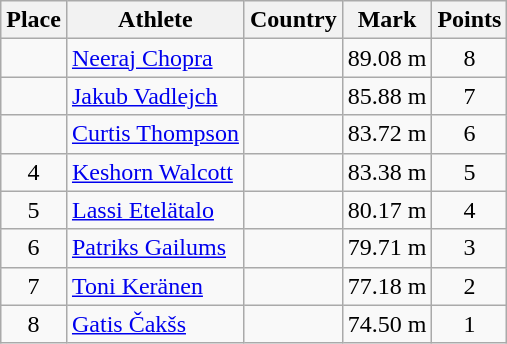<table class="wikitable">
<tr>
<th>Place</th>
<th>Athlete</th>
<th>Country</th>
<th>Mark</th>
<th>Points</th>
</tr>
<tr>
<td align=center></td>
<td><a href='#'>Neeraj Chopra</a></td>
<td></td>
<td>89.08 m</td>
<td align=center>8</td>
</tr>
<tr>
<td align=center></td>
<td><a href='#'>Jakub Vadlejch</a></td>
<td></td>
<td>85.88 m</td>
<td align=center>7</td>
</tr>
<tr>
<td align=center></td>
<td><a href='#'>Curtis Thompson</a></td>
<td></td>
<td>83.72 m</td>
<td align=center>6</td>
</tr>
<tr>
<td align=center>4</td>
<td><a href='#'>Keshorn Walcott</a></td>
<td></td>
<td>83.38 m</td>
<td align=center>5</td>
</tr>
<tr>
<td align=center>5</td>
<td><a href='#'>Lassi Etelätalo</a></td>
<td></td>
<td>80.17 m</td>
<td align=center>4</td>
</tr>
<tr>
<td align=center>6</td>
<td><a href='#'>Patriks Gailums</a></td>
<td></td>
<td>79.71 m</td>
<td align=center>3</td>
</tr>
<tr>
<td align=center>7</td>
<td><a href='#'>Toni Keränen</a></td>
<td></td>
<td>77.18 m</td>
<td align=center>2</td>
</tr>
<tr>
<td align=center>8</td>
<td><a href='#'>Gatis Čakšs</a></td>
<td></td>
<td>74.50 m</td>
<td align=center>1</td>
</tr>
</table>
